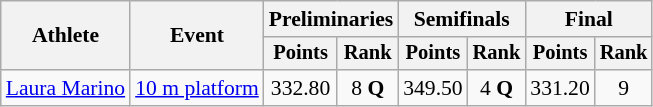<table class=wikitable style="font-size:90%;">
<tr>
<th rowspan="2">Athlete</th>
<th rowspan="2">Event</th>
<th colspan="2">Preliminaries</th>
<th colspan="2">Semifinals</th>
<th colspan="2">Final</th>
</tr>
<tr style="font-size:95%">
<th>Points</th>
<th>Rank</th>
<th>Points</th>
<th>Rank</th>
<th>Points</th>
<th>Rank</th>
</tr>
<tr align=center>
<td align=left><a href='#'>Laura Marino</a></td>
<td align=left><a href='#'>10 m platform</a></td>
<td>332.80</td>
<td>8 <strong>Q</strong></td>
<td>349.50</td>
<td>4 <strong>Q</strong></td>
<td>331.20</td>
<td>9</td>
</tr>
</table>
